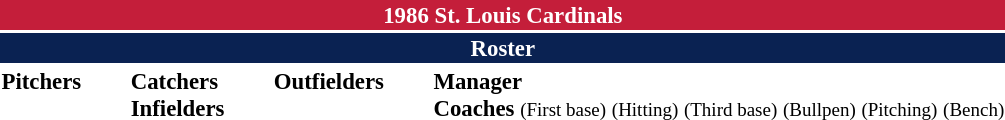<table class="toccolours" style="font-size: 95%;">
<tr>
<th colspan="10" style="background-color: #c41e3a; color: #FFFFFF; text-align: center;">1986 St. Louis Cardinals</th>
</tr>
<tr>
<td colspan="10" style="background-color: #0a2252; color: #FFFFFF; text-align: center;"><strong>Roster</strong></td>
</tr>
<tr>
<td valign="top"><strong>Pitchers</strong><br>















</td>
<td width="25px"></td>
<td valign="top"><strong>Catchers</strong><br>


<strong>Infielders</strong>










</td>
<td width="25px"></td>
<td valign="top"><strong>Outfielders</strong><br>





</td>
<td width="25px"></td>
<td valign="top"><strong>Manager</strong><br>
<strong>Coaches</strong>
 <small>(First base)</small>
 <small>(Hitting)</small>
 <small>(Third base)</small>
 <small>(Bullpen)</small>
 <small>(Pitching)</small>
 <small>(Bench)</small></td>
</tr>
</table>
